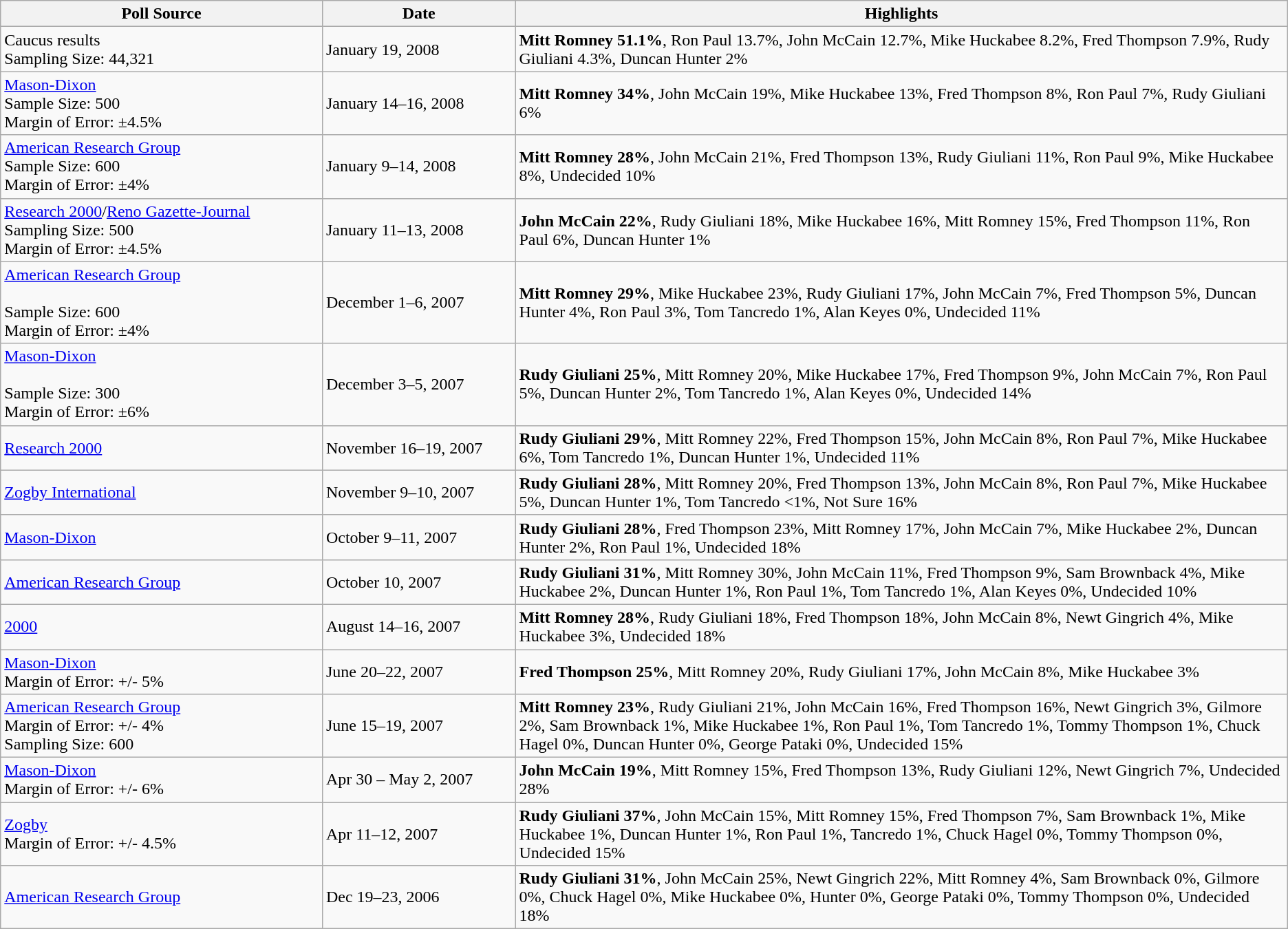<table class="wikitable sortable">
<tr>
<th width="25%">Poll Source</th>
<th width="15%">Date</th>
<th width="60%">Highlights</th>
</tr>
<tr>
<td>Caucus results<br>Sampling Size: 44,321<br></td>
<td>January 19, 2008</td>
<td><strong>Mitt Romney 51.1%</strong>, Ron Paul 13.7%, John McCain 12.7%, Mike Huckabee 8.2%, Fred Thompson 7.9%, Rudy Giuliani 4.3%, Duncan Hunter 2%</td>
</tr>
<tr>
<td><a href='#'>Mason-Dixon</a><br>Sample Size: 500<br>
Margin of Error: ±4.5%</td>
<td>January 14–16, 2008</td>
<td><strong>Mitt Romney 34%</strong>, John McCain 19%, Mike Huckabee 13%, Fred Thompson 8%, Ron Paul 7%, Rudy Giuliani 6%</td>
</tr>
<tr>
<td><a href='#'>American Research Group</a><br>Sample Size: 600<br>
Margin of Error: ±4%</td>
<td>January 9–14, 2008</td>
<td><strong>Mitt Romney 28%</strong>, John McCain 21%, Fred Thompson 13%, Rudy Giuliani 11%, Ron Paul 9%, Mike Huckabee 8%, Undecided 10%</td>
</tr>
<tr>
<td><a href='#'>Research 2000</a>/<a href='#'>Reno Gazette-Journal</a><br>Sampling Size: 500<br>
Margin of Error: ±4.5%</td>
<td>January 11–13, 2008</td>
<td><strong>John McCain 22%</strong>, Rudy Giuliani 18%, Mike Huckabee 16%, Mitt Romney 15%, Fred Thompson 11%, Ron Paul 6%, Duncan Hunter 1%</td>
</tr>
<tr>
<td><a href='#'>American Research Group</a><br><br>Sample Size: 600<br>
Margin of Error: ±4%</td>
<td>December 1–6, 2007</td>
<td><strong>Mitt Romney 29%</strong>, Mike Huckabee 23%, Rudy Giuliani 17%, John McCain 7%, Fred Thompson 5%, Duncan Hunter 4%, Ron Paul 3%, Tom Tancredo 1%, Alan Keyes 0%, Undecided 11%</td>
</tr>
<tr>
<td><a href='#'>Mason-Dixon</a><br><br>Sample Size: 300<br>
Margin of Error: ±6%</td>
<td>December 3–5, 2007</td>
<td><strong>Rudy Giuliani 25%</strong>, Mitt Romney 20%, Mike Huckabee 17%, Fred Thompson 9%, John McCain 7%, Ron Paul 5%, Duncan Hunter 2%, Tom Tancredo 1%, Alan Keyes 0%, Undecided 14%</td>
</tr>
<tr>
<td><a href='#'>Research 2000</a></td>
<td>November 16–19, 2007</td>
<td><strong>Rudy Giuliani 29%</strong>, Mitt Romney 22%, Fred Thompson 15%, John McCain 8%, Ron Paul 7%, Mike Huckabee 6%, Tom Tancredo 1%, Duncan Hunter 1%, Undecided 11%</td>
</tr>
<tr>
<td><a href='#'>Zogby International</a></td>
<td>November 9–10, 2007</td>
<td><strong>Rudy Giuliani 28%</strong>, Mitt Romney 20%, Fred Thompson 13%, John McCain 8%, Ron Paul 7%, Mike Huckabee 5%, Duncan Hunter 1%, Tom Tancredo <1%, Not Sure 16%</td>
</tr>
<tr>
<td><a href='#'>Mason-Dixon</a></td>
<td>October 9–11, 2007</td>
<td><strong>Rudy Giuliani 28%</strong>, Fred Thompson 23%, Mitt Romney 17%, John McCain 7%, Mike Huckabee 2%, Duncan Hunter 2%, Ron Paul 1%, Undecided 18%</td>
</tr>
<tr>
<td><a href='#'>American Research Group</a></td>
<td>October 10, 2007</td>
<td><strong>Rudy Giuliani 31%</strong>, Mitt Romney 30%, John McCain 11%, Fred Thompson 9%, Sam Brownback 4%, Mike Huckabee 2%, Duncan Hunter 1%, Ron Paul 1%, Tom Tancredo 1%, Alan Keyes 0%, Undecided 10%</td>
</tr>
<tr>
<td><a href='#'>2000</a></td>
<td>August 14–16, 2007</td>
<td><strong>Mitt Romney 28%</strong>, Rudy Giuliani 18%, Fred Thompson 18%, John McCain 8%, Newt Gingrich 4%, Mike Huckabee 3%, Undecided 18%</td>
</tr>
<tr>
<td><a href='#'>Mason-Dixon</a><br>Margin of Error: +/- 5%</td>
<td>June 20–22, 2007</td>
<td><strong>Fred Thompson 25%</strong>, Mitt Romney 20%, Rudy Giuliani 17%, John McCain 8%, Mike Huckabee 3%</td>
</tr>
<tr>
<td><a href='#'>American Research Group</a><br>Margin of Error: +/- 4%<br>
Sampling Size: 600</td>
<td>June 15–19, 2007</td>
<td><strong>Mitt Romney 23%</strong>, Rudy Giuliani 21%, John McCain 16%, Fred Thompson 16%, Newt Gingrich 3%, Gilmore 2%, Sam Brownback 1%, Mike Huckabee 1%, Ron Paul 1%, Tom Tancredo 1%, Tommy Thompson 1%, Chuck Hagel 0%, Duncan Hunter 0%, George Pataki 0%, Undecided 15%</td>
</tr>
<tr>
<td><a href='#'>Mason-Dixon</a><br>Margin of Error: +/- 6%</td>
<td>Apr 30 – May 2, 2007</td>
<td><strong>John McCain 19%</strong>, Mitt Romney 15%, Fred Thompson 13%, Rudy Giuliani 12%, Newt Gingrich 7%, Undecided 28%</td>
</tr>
<tr>
<td><a href='#'>Zogby</a><br>Margin of Error: +/- 4.5%</td>
<td>Apr 11–12, 2007</td>
<td><strong>Rudy Giuliani 37%</strong>, John McCain 15%, Mitt Romney 15%, Fred Thompson 7%, Sam Brownback 1%, Mike Huckabee 1%, Duncan Hunter 1%, Ron Paul 1%, Tancredo 1%, Chuck Hagel 0%, Tommy Thompson 0%, Undecided 15%</td>
</tr>
<tr>
<td><a href='#'>American Research Group</a></td>
<td>Dec 19–23, 2006</td>
<td><strong>Rudy Giuliani 31%</strong>, John McCain 25%, Newt Gingrich 22%, Mitt Romney 4%, Sam Brownback 0%, Gilmore 0%, Chuck Hagel 0%, Mike Huckabee 0%, Hunter 0%, George Pataki 0%, Tommy Thompson 0%, Undecided 18%</td>
</tr>
</table>
